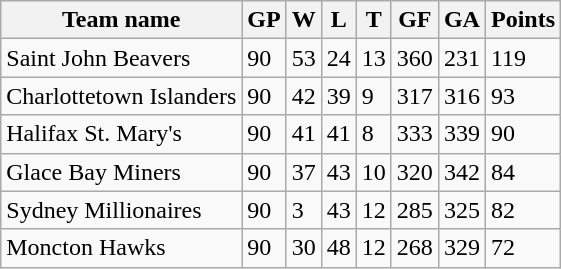<table class="wikitable">
<tr>
<th>Team name</th>
<th>GP</th>
<th>W</th>
<th>L</th>
<th>T</th>
<th>GF</th>
<th>GA</th>
<th>Points</th>
</tr>
<tr>
<td>Saint John Beavers</td>
<td>90</td>
<td>53</td>
<td>24</td>
<td>13</td>
<td>360</td>
<td>231</td>
<td>119</td>
</tr>
<tr>
<td>Charlottetown Islanders</td>
<td>90</td>
<td>42</td>
<td>39</td>
<td>9</td>
<td>317</td>
<td>316</td>
<td>93</td>
</tr>
<tr>
<td>Halifax St. Mary's</td>
<td>90</td>
<td>41</td>
<td>41</td>
<td>8</td>
<td>333</td>
<td>339</td>
<td>90</td>
</tr>
<tr>
<td>Glace Bay Miners</td>
<td>90</td>
<td>37</td>
<td>43</td>
<td>10</td>
<td>320</td>
<td>342</td>
<td>84</td>
</tr>
<tr>
<td>Sydney Millionaires</td>
<td>90</td>
<td>3</td>
<td>43</td>
<td>12</td>
<td>285</td>
<td>325</td>
<td>82</td>
</tr>
<tr>
<td>Moncton Hawks</td>
<td>90</td>
<td>30</td>
<td>48</td>
<td>12</td>
<td>268</td>
<td>329</td>
<td>72</td>
</tr>
</table>
